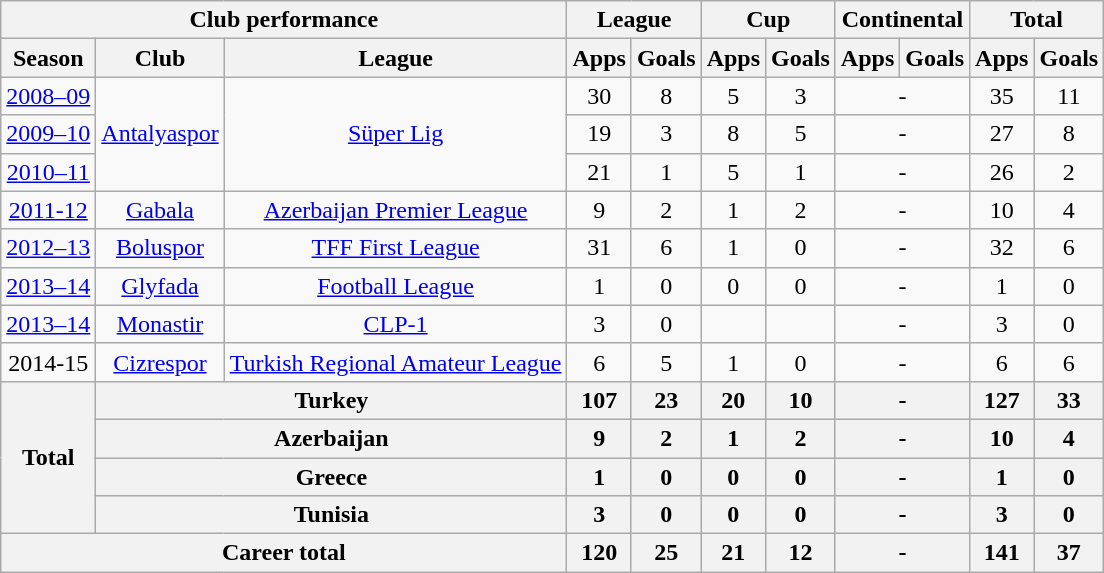<table class="wikitable" style="text-align:center">
<tr>
<th colspan=3>Club performance</th>
<th colspan=2>League</th>
<th colspan=2>Cup</th>
<th colspan=2>Continental</th>
<th colspan=2>Total</th>
</tr>
<tr>
<th>Season</th>
<th>Club</th>
<th>League</th>
<th>Apps</th>
<th>Goals</th>
<th>Apps</th>
<th>Goals</th>
<th>Apps</th>
<th>Goals</th>
<th>Apps</th>
<th>Goals</th>
</tr>
<tr>
<td><a href='#'>2008–09</a></td>
<td rowspan="3"><a href='#'>Antalyaspor</a></td>
<td rowspan="3"><a href='#'>Süper Lig</a></td>
<td>30</td>
<td>8</td>
<td>5</td>
<td>3</td>
<td colspan="2">-</td>
<td>35</td>
<td>11</td>
</tr>
<tr>
<td><a href='#'>2009–10</a></td>
<td>19</td>
<td>3</td>
<td>8</td>
<td>5</td>
<td colspan="2">-</td>
<td>27</td>
<td>8</td>
</tr>
<tr>
<td><a href='#'>2010–11</a></td>
<td>21</td>
<td>1</td>
<td>5</td>
<td>1</td>
<td colspan="2">-</td>
<td>26</td>
<td>2</td>
</tr>
<tr>
<td><a href='#'>2011-12</a></td>
<td><a href='#'>Gabala</a></td>
<td><a href='#'>Azerbaijan Premier League</a></td>
<td>9</td>
<td>2</td>
<td>1</td>
<td>2</td>
<td colspan="2">-</td>
<td>10</td>
<td>4</td>
</tr>
<tr>
<td><a href='#'>2012–13</a></td>
<td><a href='#'>Boluspor</a></td>
<td><a href='#'>TFF First League</a></td>
<td>31</td>
<td>6</td>
<td>1</td>
<td>0</td>
<td colspan="2">-</td>
<td>32</td>
<td>6</td>
</tr>
<tr>
<td><a href='#'>2013–14</a></td>
<td><a href='#'>Glyfada</a></td>
<td><a href='#'>Football League</a></td>
<td>1</td>
<td>0</td>
<td>0</td>
<td>0</td>
<td colspan="2">-</td>
<td>1</td>
<td>0</td>
</tr>
<tr>
<td><a href='#'>2013–14</a></td>
<td><a href='#'>Monastir</a></td>
<td><a href='#'>CLP-1</a></td>
<td>3</td>
<td>0</td>
<td></td>
<td></td>
<td colspan="2">-</td>
<td>3</td>
<td>0</td>
</tr>
<tr>
<td>2014-15</td>
<td><a href='#'>Cizrespor</a></td>
<td><a href='#'>Turkish Regional Amateur League</a></td>
<td>6</td>
<td>5</td>
<td>1</td>
<td>0</td>
<td colspan="2">-</td>
<td>6</td>
<td>6</td>
</tr>
<tr>
<th rowspan=4>Total</th>
<th colspan=2>Turkey</th>
<th>107</th>
<th>23</th>
<th>20</th>
<th>10</th>
<th colspan="2">-</th>
<th>127</th>
<th>33</th>
</tr>
<tr>
<th colspan=2>Azerbaijan</th>
<th>9</th>
<th>2</th>
<th>1</th>
<th>2</th>
<th colspan="2">-</th>
<th>10</th>
<th>4</th>
</tr>
<tr>
<th colspan=2>Greece</th>
<th>1</th>
<th>0</th>
<th>0</th>
<th>0</th>
<th colspan="2">-</th>
<th>1</th>
<th>0</th>
</tr>
<tr>
<th colspan=2>Tunisia</th>
<th>3</th>
<th>0</th>
<th>0</th>
<th>0</th>
<th colspan="2">-</th>
<th>3</th>
<th>0</th>
</tr>
<tr>
<th colspan=3>Career total</th>
<th>120</th>
<th>25</th>
<th>21</th>
<th>12</th>
<th colspan="2">-</th>
<th>141</th>
<th>37</th>
</tr>
</table>
